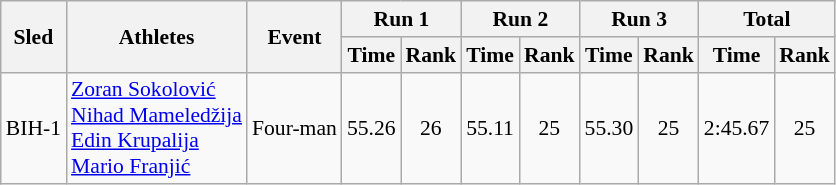<table class="wikitable"  border="1" style="font-size:90%">
<tr>
<th rowspan="2">Sled</th>
<th rowspan="2">Athletes</th>
<th rowspan="2">Event</th>
<th colspan="2">Run 1</th>
<th colspan="2">Run 2</th>
<th colspan="2">Run 3</th>
<th colspan="2">Total</th>
</tr>
<tr>
<th>Time</th>
<th>Rank</th>
<th>Time</th>
<th>Rank</th>
<th>Time</th>
<th>Rank</th>
<th>Time</th>
<th>Rank</th>
</tr>
<tr>
<td align="center">BIH-1</td>
<td><a href='#'>Zoran Sokolović</a><br><a href='#'>Nihad Mameledžija</a><br><a href='#'>Edin Krupalija</a><br><a href='#'>Mario Franjić</a></td>
<td>Four-man</td>
<td align="center">55.26</td>
<td align="center">26</td>
<td align="center">55.11</td>
<td align="center">25</td>
<td align="center">55.30</td>
<td align="center">25</td>
<td align="center">2:45.67</td>
<td align="center">25</td>
</tr>
</table>
